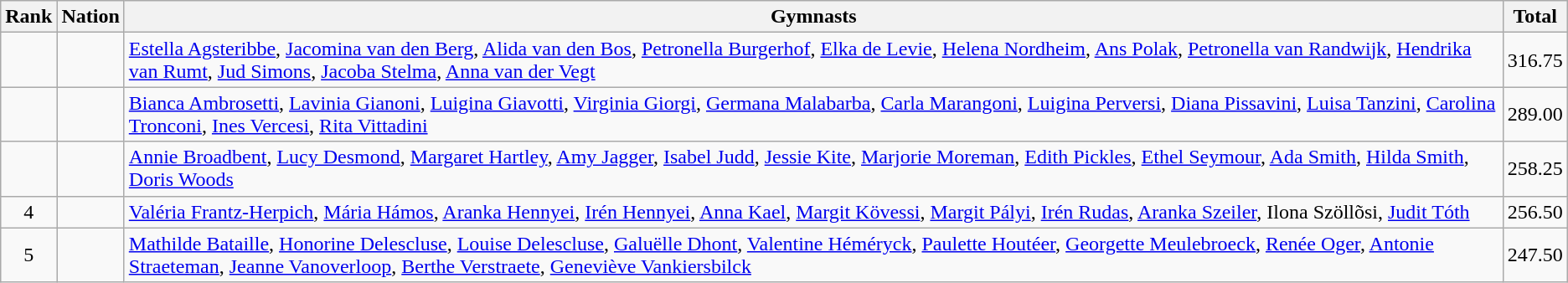<table class="wikitable sortable" style="text-align:center">
<tr>
<th>Rank</th>
<th>Nation</th>
<th>Gymnasts</th>
<th>Total</th>
</tr>
<tr>
<td></td>
<td align=left></td>
<td align=left><a href='#'>Estella Agsteribbe</a>, <a href='#'>Jacomina van den Berg</a>, <a href='#'>Alida van den Bos</a>, <a href='#'>Petronella Burgerhof</a>, <a href='#'>Elka de Levie</a>, <a href='#'>Helena Nordheim</a>, <a href='#'>Ans Polak</a>, <a href='#'>Petronella van Randwijk</a>, <a href='#'>Hendrika van Rumt</a>, <a href='#'>Jud Simons</a>, <a href='#'>Jacoba Stelma</a>, <a href='#'>Anna van der Vegt</a></td>
<td>316.75</td>
</tr>
<tr>
<td></td>
<td align=left></td>
<td align=left><a href='#'>Bianca Ambrosetti</a>, <a href='#'>Lavinia Gianoni</a>, <a href='#'>Luigina Giavotti</a>, <a href='#'>Virginia Giorgi</a>, <a href='#'>Germana Malabarba</a>, <a href='#'>Carla Marangoni</a>, <a href='#'>Luigina Perversi</a>, <a href='#'>Diana Pissavini</a>, <a href='#'>Luisa Tanzini</a>, <a href='#'>Carolina Tronconi</a>, <a href='#'>Ines Vercesi</a>, <a href='#'>Rita Vittadini</a></td>
<td>289.00</td>
</tr>
<tr>
<td></td>
<td align=left></td>
<td align=left><a href='#'>Annie Broadbent</a>, <a href='#'>Lucy Desmond</a>, <a href='#'>Margaret Hartley</a>, <a href='#'>Amy Jagger</a>, <a href='#'>Isabel Judd</a>, <a href='#'>Jessie Kite</a>, <a href='#'>Marjorie Moreman</a>, <a href='#'>Edith Pickles</a>, <a href='#'>Ethel Seymour</a>, <a href='#'>Ada Smith</a>, <a href='#'>Hilda Smith</a>, <a href='#'>Doris Woods</a></td>
<td>258.25</td>
</tr>
<tr>
<td>4</td>
<td align=left></td>
<td align=left><a href='#'>Valéria Frantz-Herpich</a>, <a href='#'>Mária Hámos</a>, <a href='#'>Aranka Hennyei</a>, <a href='#'>Irén Hennyei</a>, <a href='#'>Anna Kael</a>, <a href='#'>Margit Kövessi</a>, <a href='#'>Margit Pályi</a>, <a href='#'>Irén Rudas</a>, <a href='#'>Aranka Szeiler</a>, Ilona Szöllõsi, <a href='#'>Judit Tóth</a></td>
<td>256.50</td>
</tr>
<tr>
<td>5</td>
<td align=left></td>
<td align=left><a href='#'>Mathilde Bataille</a>, <a href='#'>Honorine Delescluse</a>, <a href='#'>Louise Delescluse</a>, <a href='#'>Galuëlle Dhont</a>, <a href='#'>Valentine Héméryck</a>, <a href='#'>Paulette Houtéer</a>, <a href='#'>Georgette Meulebroeck</a>, <a href='#'>Renée Oger</a>, <a href='#'>Antonie Straeteman</a>, <a href='#'>Jeanne Vanoverloop</a>, <a href='#'>Berthe Verstraete</a>, <a href='#'>Geneviève Vankiersbilck</a></td>
<td>247.50</td>
</tr>
</table>
